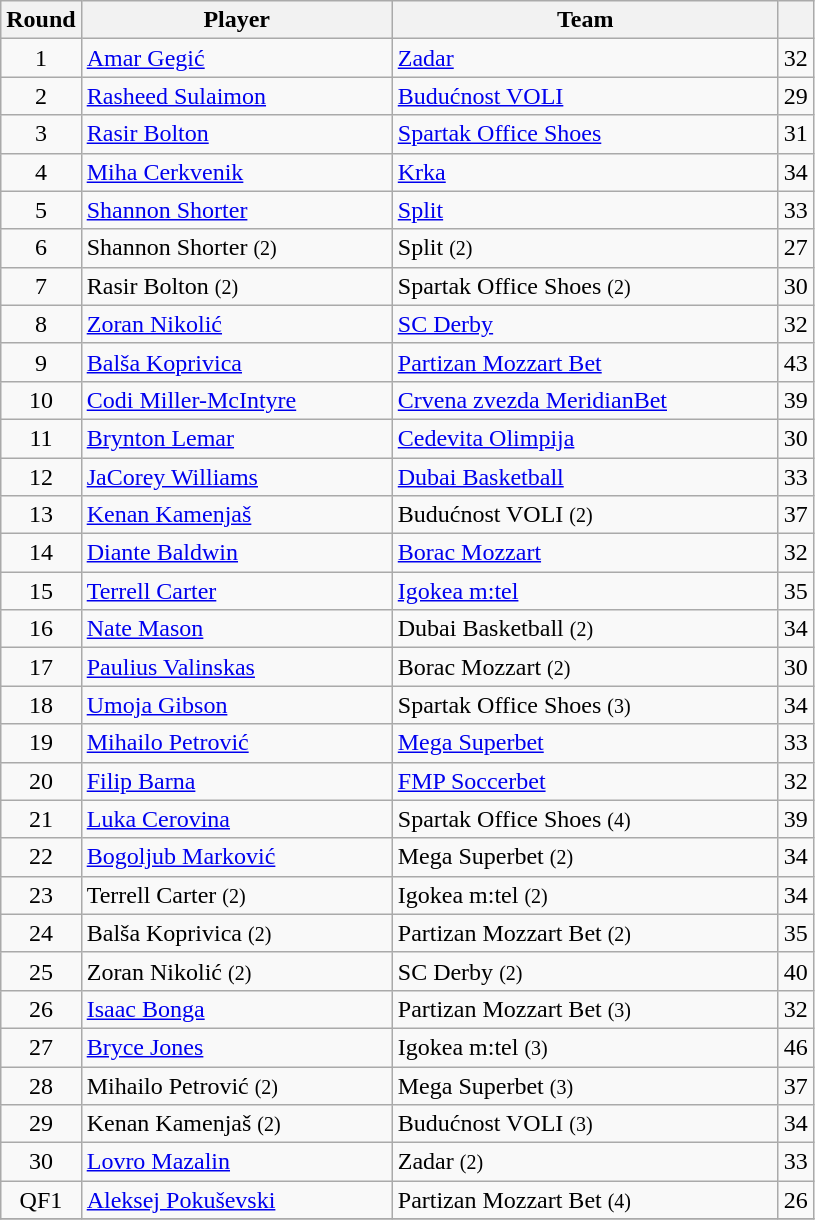<table class="wikitable sortable" style="text-align: center;">
<tr>
<th>Round</th>
<th style="width:200px;">Player</th>
<th style="width:250px;">Team</th>
<th><a href='#'></a></th>
</tr>
<tr>
<td>1</td>
<td align="left"> <a href='#'>Amar Gegić</a></td>
<td align="left"> <a href='#'>Zadar</a></td>
<td>32</td>
</tr>
<tr>
<td>2</td>
<td align="left"> <a href='#'>Rasheed Sulaimon</a></td>
<td align="left"> <a href='#'>Budućnost VOLI</a></td>
<td>29</td>
</tr>
<tr>
<td>3</td>
<td align="left"> <a href='#'>Rasir Bolton</a></td>
<td align="left"> <a href='#'>Spartak Office Shoes</a></td>
<td>31</td>
</tr>
<tr>
<td>4</td>
<td align="left"> <a href='#'>Miha Cerkvenik</a></td>
<td align="left"> <a href='#'>Krka</a></td>
<td>34</td>
</tr>
<tr>
<td>5</td>
<td align="left"> <a href='#'>Shannon Shorter</a></td>
<td align="left"> <a href='#'>Split</a></td>
<td>33</td>
</tr>
<tr>
<td>6</td>
<td align="left"> Shannon Shorter <small>(2)</small></td>
<td align="left"> Split <small>(2)</small></td>
<td>27</td>
</tr>
<tr>
<td>7</td>
<td align="left"> Rasir Bolton <small>(2)</small></td>
<td align="left"> Spartak Office Shoes <small>(2)</small></td>
<td>30</td>
</tr>
<tr>
<td>8</td>
<td align="left"> <a href='#'>Zoran Nikolić</a></td>
<td align="left"> <a href='#'>SC Derby</a></td>
<td>32</td>
</tr>
<tr>
<td>9</td>
<td align="left"> <a href='#'>Balša Koprivica</a></td>
<td align="left"> <a href='#'>Partizan Mozzart Bet</a></td>
<td>43</td>
</tr>
<tr>
<td>10</td>
<td align="left"> <a href='#'>Codi Miller-McIntyre</a></td>
<td align="left"> <a href='#'>Crvena zvezda MeridianBet</a></td>
<td>39</td>
</tr>
<tr>
<td>11</td>
<td align="left"> <a href='#'>Brynton Lemar</a></td>
<td align="left"> <a href='#'>Cedevita Olimpija</a></td>
<td>30</td>
</tr>
<tr>
<td>12</td>
<td align="left"> <a href='#'>JaCorey Williams</a></td>
<td align="left"> <a href='#'>Dubai Basketball</a></td>
<td>33</td>
</tr>
<tr>
<td>13</td>
<td align="left"> <a href='#'>Kenan Kamenjaš</a></td>
<td align="left"> Budućnost VOLI <small>(2)</small></td>
<td>37</td>
</tr>
<tr>
<td>14</td>
<td align="left"> <a href='#'>Diante Baldwin</a></td>
<td align="left"> <a href='#'>Borac Mozzart</a></td>
<td>32</td>
</tr>
<tr>
<td>15</td>
<td align="left"> <a href='#'>Terrell Carter</a></td>
<td align="left"> <a href='#'>Igokea m:tel</a></td>
<td>35</td>
</tr>
<tr>
<td>16</td>
<td align="left"> <a href='#'>Nate Mason</a></td>
<td align="left"> Dubai Basketball <small>(2)</small></td>
<td>34</td>
</tr>
<tr>
<td>17</td>
<td align="left"> <a href='#'>Paulius Valinskas</a></td>
<td align="left"> Borac Mozzart <small>(2)</small></td>
<td>30</td>
</tr>
<tr>
<td>18</td>
<td align="left"> <a href='#'>Umoja Gibson</a></td>
<td align="left"> Spartak Office Shoes <small>(3)</small></td>
<td>34</td>
</tr>
<tr>
<td>19</td>
<td align="left"> <a href='#'>Mihailo Petrović</a></td>
<td align="left">  <a href='#'>Mega Superbet</a></td>
<td>33</td>
</tr>
<tr>
<td>20</td>
<td align="left"> <a href='#'>Filip Barna</a></td>
<td align="left">  <a href='#'>FMP Soccerbet</a></td>
<td>32</td>
</tr>
<tr>
<td>21</td>
<td align="left"> <a href='#'>Luka Cerovina</a></td>
<td align="left"> Spartak Office Shoes <small>(4)</small></td>
<td>39</td>
</tr>
<tr>
<td>22</td>
<td align="left"> <a href='#'>Bogoljub Marković</a></td>
<td align="left">  Mega Superbet <small>(2)</small></td>
<td>34</td>
</tr>
<tr>
<td>23</td>
<td align="left"> Terrell Carter  <small>(2)</small></td>
<td align="left"> Igokea m:tel  <small>(2)</small></td>
<td>34</td>
</tr>
<tr>
<td>24</td>
<td align="left"> Balša Koprivica  <small>(2)</small></td>
<td align="left"> Partizan Mozzart Bet <small>(2)</small></td>
<td>35</td>
</tr>
<tr>
<td>25</td>
<td align="left"> Zoran Nikolić <small>(2)</small></td>
<td align="left"> SC Derby <small>(2)</small></td>
<td>40</td>
</tr>
<tr>
<td>26</td>
<td align="left"> <a href='#'>Isaac Bonga</a></td>
<td align="left"> Partizan Mozzart Bet <small>(3)</small></td>
<td>32</td>
</tr>
<tr>
<td>27</td>
<td align="left"> <a href='#'>Bryce Jones</a></td>
<td align="left"> Igokea m:tel <small>(3)</small></td>
<td>46</td>
</tr>
<tr>
<td>28</td>
<td align="left"> Mihailo Petrović <small>(2)</small></td>
<td align="left"> Mega Superbet <small>(3)</small></td>
<td>37</td>
</tr>
<tr>
<td>29</td>
<td align="left"> Kenan Kamenjaš <small>(2)</small></td>
<td align="left"> Budućnost VOLI <small>(3)</small></td>
<td>34</td>
</tr>
<tr>
<td>30</td>
<td align="left"> <a href='#'>Lovro Mazalin</a></td>
<td align="left"> Zadar <small>(2)</small></td>
<td>33</td>
</tr>
<tr>
<td>QF1</td>
<td align="left"> <a href='#'>Aleksej Pokuševski</a></td>
<td align="left"> Partizan Mozzart Bet <small>(4)</small></td>
<td>26</td>
</tr>
<tr>
</tr>
</table>
